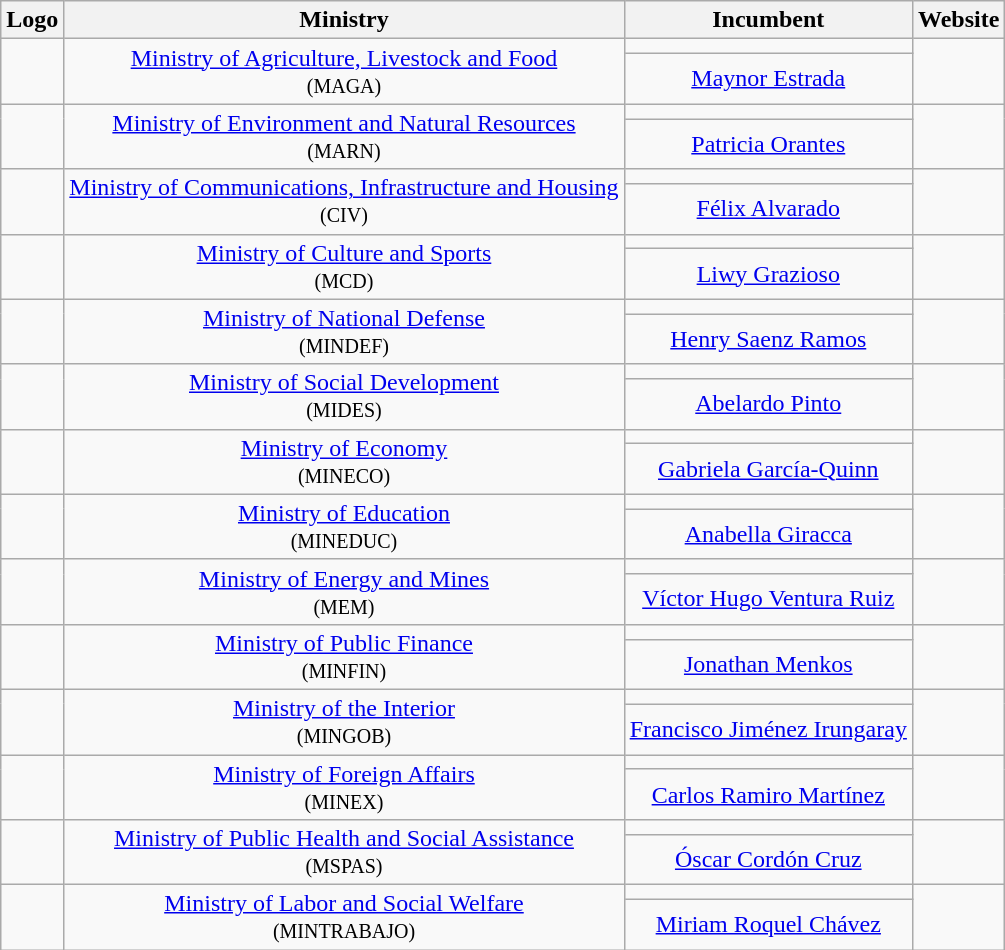<table class="wikitable" style="text-align:Center">
<tr>
<th>Logo</th>
<th>Ministry</th>
<th>Incumbent</th>
<th>Website</th>
</tr>
<tr>
<td rowspan="2"></td>
<td rowspan="2"><a href='#'>Ministry of Agriculture, Livestock and Food</a><br><small>(MAGA)</small></td>
<td></td>
<td rowspan=2></td>
</tr>
<tr>
<td><a href='#'>Maynor Estrada</a></td>
</tr>
<tr>
<td rowspan="2"></td>
<td rowspan="2"><a href='#'>Ministry of Environment and Natural Resources</a><br><small>(MARN)</small></td>
<td></td>
<td rowspan=2><br></td>
</tr>
<tr>
<td><a href='#'>Patricia Orantes</a></td>
</tr>
<tr>
<td rowspan="2"></td>
<td rowspan="2"><a href='#'>Ministry of Communications, Infrastructure and Housing</a><br><small>(CIV)</small></td>
<td></td>
<td rowspan=2></td>
</tr>
<tr>
<td><a href='#'>Félix Alvarado </a></td>
</tr>
<tr>
<td rowspan="2"></td>
<td rowspan="2"><a href='#'>Ministry of Culture and Sports</a><br><small>(MCD)</small></td>
<td></td>
<td rowspan=2></td>
</tr>
<tr>
<td><a href='#'>Liwy Grazioso</a></td>
</tr>
<tr>
<td rowspan="2"></td>
<td rowspan="2"><a href='#'>Ministry of National Defense</a><br><small>(MINDEF)</small></td>
<td></td>
<td rowspan="2"></td>
</tr>
<tr>
<td><a href='#'>Henry Saenz Ramos</a></td>
</tr>
<tr>
<td rowspan="2"></td>
<td rowspan="2"><a href='#'>Ministry of Social Development</a><br><small>(MIDES)</small></td>
<td></td>
<td rowspan=2></td>
</tr>
<tr>
<td><a href='#'>Abelardo Pinto</a></td>
</tr>
<tr>
<td rowspan="2"></td>
<td rowspan="2"><a href='#'>Ministry of Economy</a> <br><small>(MINECO)</small></td>
<td></td>
<td rowspan=2></td>
</tr>
<tr>
<td><a href='#'>Gabriela García-Quinn</a></td>
</tr>
<tr>
<td rowspan="2"></td>
<td rowspan="2"><a href='#'>Ministry of Education</a><br><small>(MINEDUC)</small></td>
<td></td>
<td rowspan=2></td>
</tr>
<tr>
<td><a href='#'>Anabella Giracca</a></td>
</tr>
<tr>
<td rowspan="2"></td>
<td rowspan="2"><a href='#'>Ministry of Energy and Mines</a><br><small>(MEM)</small></td>
<td></td>
<td rowspan=2></td>
</tr>
<tr>
<td><a href='#'>Víctor Hugo Ventura Ruiz</a></td>
</tr>
<tr>
<td rowspan="2"></td>
<td rowspan="2"><a href='#'>Ministry of Public Finance</a><br><small>(MINFIN)</small></td>
<td></td>
<td rowspan=2></td>
</tr>
<tr>
<td><a href='#'>Jonathan Menkos</a></td>
</tr>
<tr>
<td rowspan="2"></td>
<td rowspan="2"><a href='#'>Ministry of the Interior</a><br><small>(MINGOB)</small></td>
<td></td>
<td rowspan=2></td>
</tr>
<tr>
<td><a href='#'>Francisco Jiménez Irungaray</a></td>
</tr>
<tr>
<td rowspan="2"></td>
<td rowspan="2"><a href='#'>Ministry of Foreign Affairs</a> <br><small>(MINEX)</small></td>
<td></td>
<td rowspan=2></td>
</tr>
<tr>
<td><a href='#'>Carlos Ramiro Martínez</a></td>
</tr>
<tr>
<td rowspan="2"></td>
<td rowspan="2"><a href='#'>Ministry of Public Health and Social Assistance</a><br><small>(MSPAS)</small></td>
<td></td>
<td rowspan=2></td>
</tr>
<tr>
<td><a href='#'>Óscar Cordón Cruz</a></td>
</tr>
<tr>
<td rowspan="2"></td>
<td rowspan="2"><a href='#'>Ministry of Labor and Social Welfare</a><br><small>(MINTRABAJO)</small></td>
<td></td>
<td rowspan=2></td>
</tr>
<tr>
<td><a href='#'>Miriam Roquel Chávez</a></td>
</tr>
</table>
